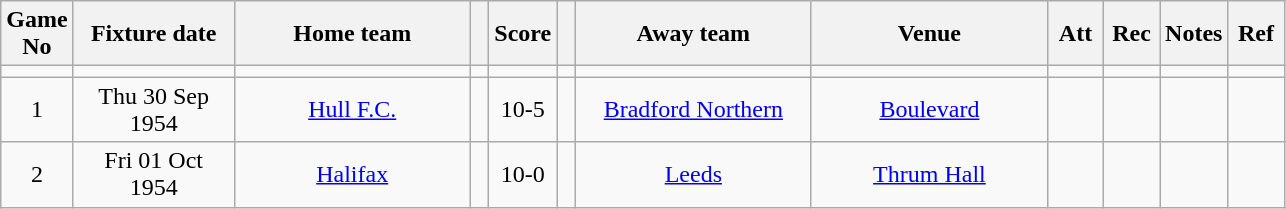<table class="wikitable" style="text-align:center;">
<tr>
<th width=20 abbr="No">Game No</th>
<th width=100 abbr="Date">Fixture date</th>
<th width=150 abbr="Home team">Home team</th>
<th width=5 abbr="space"></th>
<th width=20 abbr="Score">Score</th>
<th width=5 abbr="space"></th>
<th width=150 abbr="Away team">Away team</th>
<th width=150 abbr="Venue">Venue</th>
<th width=30 abbr="Att">Att</th>
<th width=30 abbr="Rec">Rec</th>
<th width=20 abbr="Notes">Notes</th>
<th width=30 abbr="Ref">Ref</th>
</tr>
<tr>
<td></td>
<td></td>
<td></td>
<td></td>
<td></td>
<td></td>
<td></td>
<td></td>
<td></td>
<td></td>
<td></td>
</tr>
<tr>
<td>1</td>
<td>Thu 30 Sep 1954</td>
<td><a href='#'>Hull F.C.</a></td>
<td></td>
<td>10-5</td>
<td></td>
<td><a href='#'>Bradford Northern</a></td>
<td><a href='#'>Boulevard</a></td>
<td></td>
<td></td>
<td></td>
<td></td>
</tr>
<tr>
<td>2</td>
<td>Fri 01 Oct 1954</td>
<td><a href='#'>Halifax</a></td>
<td></td>
<td>10-0</td>
<td></td>
<td><a href='#'>Leeds</a></td>
<td><a href='#'>Thrum Hall</a></td>
<td></td>
<td></td>
<td></td>
<td></td>
</tr>
</table>
